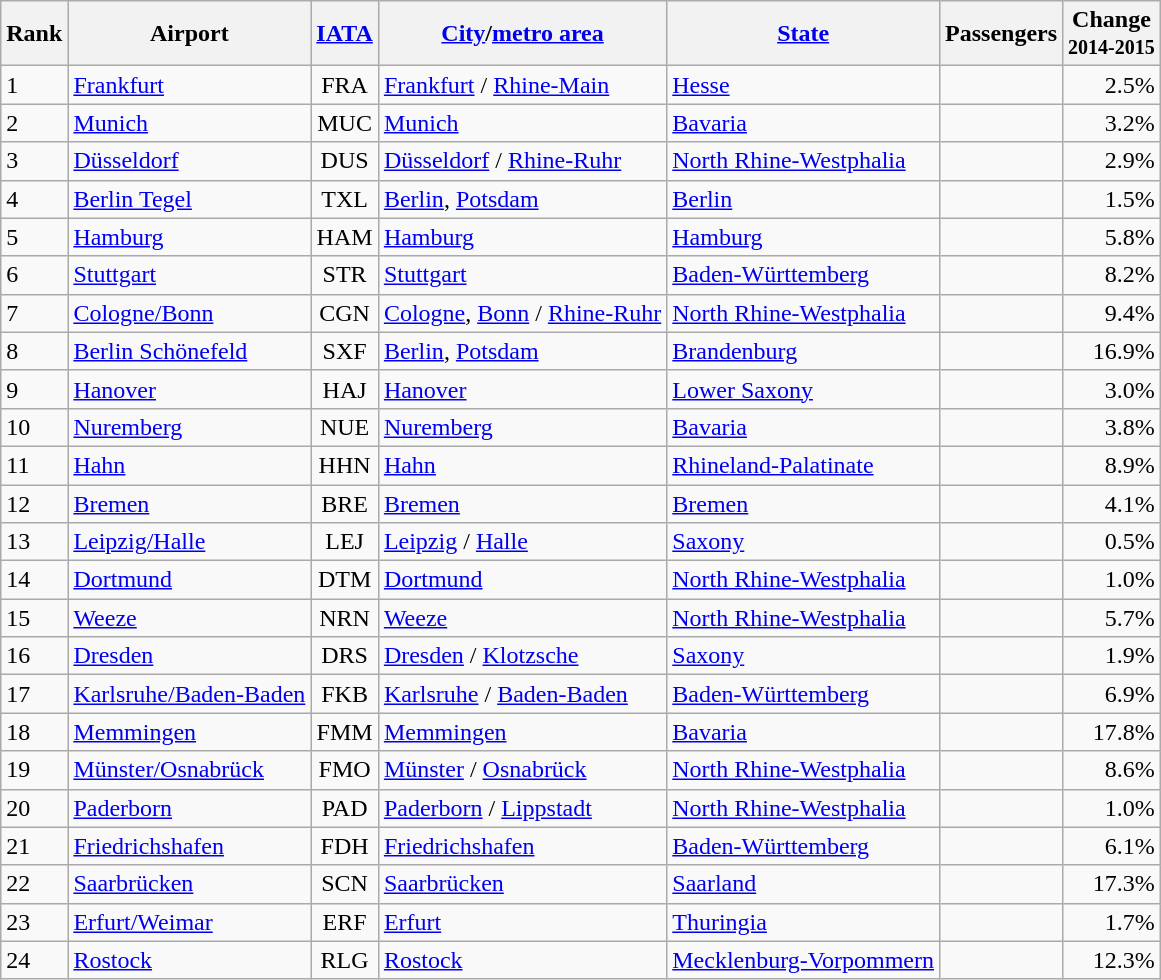<table class="wikitable sortable">
<tr>
<th>Rank</th>
<th>Airport</th>
<th><a href='#'>IATA</a></th>
<th><a href='#'>City</a>/<a href='#'>metro area</a></th>
<th><a href='#'>State</a></th>
<th class="unsortable">Passengers<br></th>
<th class="unsortable">Change<br><small>2014-2015</small></th>
</tr>
<tr>
<td>1</td>
<td><a href='#'>Frankfurt</a></td>
<td style="text-align:center;">FRA</td>
<td><a href='#'>Frankfurt</a> / <a href='#'>Rhine-Main</a></td>
<td><a href='#'>Hesse</a></td>
<td style="text-align:right;"></td>
<td style="text-align:right;">2.5%</td>
</tr>
<tr>
<td>2</td>
<td><a href='#'>Munich</a></td>
<td style="text-align:center;">MUC</td>
<td><a href='#'>Munich</a></td>
<td><a href='#'>Bavaria</a></td>
<td style="text-align:right;"></td>
<td style="text-align:right;">3.2%</td>
</tr>
<tr>
<td>3</td>
<td><a href='#'>Düsseldorf</a></td>
<td style="text-align:center;">DUS</td>
<td><a href='#'>Düsseldorf</a> / <a href='#'>Rhine-Ruhr</a></td>
<td><a href='#'>North Rhine-Westphalia</a></td>
<td style="text-align:right;"></td>
<td style="text-align:right;">2.9%</td>
</tr>
<tr>
<td>4</td>
<td><a href='#'>Berlin Tegel</a></td>
<td style="text-align:center;">TXL</td>
<td><a href='#'>Berlin</a>, <a href='#'>Potsdam</a></td>
<td><a href='#'>Berlin</a></td>
<td style="text-align:right;"></td>
<td style="text-align:right;">1.5%</td>
</tr>
<tr>
<td>5</td>
<td><a href='#'>Hamburg</a></td>
<td style="text-align:center;">HAM</td>
<td><a href='#'>Hamburg</a></td>
<td><a href='#'>Hamburg</a></td>
<td style="text-align:right;"></td>
<td style="text-align:right;">5.8%</td>
</tr>
<tr>
<td>6</td>
<td><a href='#'>Stuttgart</a></td>
<td style="text-align:center;">STR</td>
<td><a href='#'>Stuttgart</a></td>
<td><a href='#'>Baden-Württemberg</a></td>
<td style="text-align:right;"></td>
<td style="text-align:right;">8.2%</td>
</tr>
<tr>
<td>7</td>
<td><a href='#'>Cologne/Bonn</a></td>
<td style="text-align:center;">CGN</td>
<td><a href='#'>Cologne</a>, <a href='#'>Bonn</a> / <a href='#'>Rhine-Ruhr</a></td>
<td><a href='#'>North Rhine-Westphalia</a></td>
<td style="text-align:right;"></td>
<td style="text-align:right;">9.4%</td>
</tr>
<tr>
<td>8</td>
<td><a href='#'>Berlin Schönefeld</a></td>
<td style="text-align:center;">SXF</td>
<td><a href='#'>Berlin</a>, <a href='#'>Potsdam</a></td>
<td><a href='#'>Brandenburg</a></td>
<td style="text-align:right;"></td>
<td style="text-align:right;">16.9%</td>
</tr>
<tr>
<td>9</td>
<td><a href='#'>Hanover</a></td>
<td style="text-align:center;">HAJ</td>
<td><a href='#'>Hanover</a></td>
<td><a href='#'>Lower Saxony</a></td>
<td style="text-align:right;"></td>
<td style="text-align:right;">3.0%</td>
</tr>
<tr>
<td>10</td>
<td><a href='#'>Nuremberg</a></td>
<td style="text-align:center;">NUE</td>
<td><a href='#'>Nuremberg</a></td>
<td><a href='#'>Bavaria</a></td>
<td style="text-align:right;"></td>
<td style="text-align:right;">3.8%</td>
</tr>
<tr>
<td>11</td>
<td><a href='#'>Hahn</a></td>
<td style="text-align:center;">HHN</td>
<td><a href='#'>Hahn</a></td>
<td><a href='#'>Rhineland-Palatinate</a></td>
<td style="text-align:right;"></td>
<td style="text-align:right;">8.9%</td>
</tr>
<tr>
<td>12</td>
<td><a href='#'>Bremen</a></td>
<td style="text-align:center;">BRE</td>
<td><a href='#'>Bremen</a></td>
<td><a href='#'>Bremen</a></td>
<td style="text-align:right;"></td>
<td style="text-align:right;">4.1%</td>
</tr>
<tr>
<td>13</td>
<td><a href='#'>Leipzig/Halle</a></td>
<td style="text-align:center;">LEJ</td>
<td><a href='#'>Leipzig</a> / <a href='#'>Halle</a></td>
<td><a href='#'>Saxony</a></td>
<td style="text-align:right;"></td>
<td style="text-align:right;">0.5%</td>
</tr>
<tr>
<td>14</td>
<td><a href='#'>Dortmund</a></td>
<td style="text-align:center;">DTM</td>
<td><a href='#'>Dortmund</a></td>
<td><a href='#'>North Rhine-Westphalia</a></td>
<td style="text-align:right;"></td>
<td style="text-align:right;">1.0%</td>
</tr>
<tr>
<td>15</td>
<td><a href='#'>Weeze</a></td>
<td style="text-align:center;">NRN</td>
<td><a href='#'>Weeze</a></td>
<td><a href='#'>North Rhine-Westphalia</a></td>
<td style="text-align:right;"></td>
<td style="text-align:right;">5.7%</td>
</tr>
<tr>
<td>16</td>
<td><a href='#'>Dresden</a></td>
<td style="text-align:center;">DRS</td>
<td><a href='#'>Dresden</a> / <a href='#'>Klotzsche</a></td>
<td><a href='#'>Saxony</a></td>
<td style="text-align:right;"></td>
<td style="text-align:right;">1.9%</td>
</tr>
<tr>
<td>17</td>
<td><a href='#'>Karlsruhe/Baden-Baden</a></td>
<td style="text-align:center;">FKB</td>
<td><a href='#'>Karlsruhe</a> / <a href='#'>Baden-Baden</a></td>
<td><a href='#'>Baden-Württemberg</a></td>
<td style="text-align:right;"></td>
<td style="text-align:right;">6.9%</td>
</tr>
<tr>
<td>18</td>
<td><a href='#'>Memmingen</a></td>
<td style="text-align:center;">FMM</td>
<td><a href='#'>Memmingen</a></td>
<td><a href='#'>Bavaria</a></td>
<td style="text-align:right;"></td>
<td style="text-align:right;">17.8%</td>
</tr>
<tr>
<td>19</td>
<td><a href='#'>Münster/Osnabrück</a></td>
<td style="text-align:center;">FMO</td>
<td><a href='#'>Münster</a> / <a href='#'>Osnabrück</a></td>
<td><a href='#'>North Rhine-Westphalia</a></td>
<td style="text-align:right;"></td>
<td style="text-align:right;">8.6%</td>
</tr>
<tr>
<td>20</td>
<td><a href='#'>Paderborn</a></td>
<td style="text-align:center;">PAD</td>
<td><a href='#'>Paderborn</a> / <a href='#'>Lippstadt</a></td>
<td><a href='#'>North Rhine-Westphalia</a></td>
<td style="text-align:right;"></td>
<td style="text-align:right;">1.0%</td>
</tr>
<tr>
<td>21</td>
<td><a href='#'>Friedrichshafen</a></td>
<td style="text-align:center;">FDH</td>
<td><a href='#'>Friedrichshafen</a></td>
<td><a href='#'>Baden-Württemberg</a></td>
<td style="text-align:right;"></td>
<td style="text-align:right;">6.1%</td>
</tr>
<tr>
<td>22</td>
<td><a href='#'>Saarbrücken</a></td>
<td style="text-align:center;">SCN</td>
<td><a href='#'>Saarbrücken</a></td>
<td><a href='#'>Saarland</a></td>
<td style="text-align:right;"></td>
<td style="text-align:right;">17.3%</td>
</tr>
<tr>
<td>23</td>
<td><a href='#'>Erfurt/Weimar</a></td>
<td style="text-align:center;">ERF</td>
<td><a href='#'>Erfurt</a></td>
<td><a href='#'>Thuringia</a></td>
<td style="text-align:right;"></td>
<td style="text-align:right;">1.7%</td>
</tr>
<tr>
<td>24</td>
<td><a href='#'>Rostock</a></td>
<td style="text-align:center;">RLG</td>
<td><a href='#'>Rostock</a></td>
<td><a href='#'>Mecklenburg-Vorpommern</a></td>
<td style="text-align:right;"></td>
<td style="text-align:right;">12.3%</td>
</tr>
</table>
